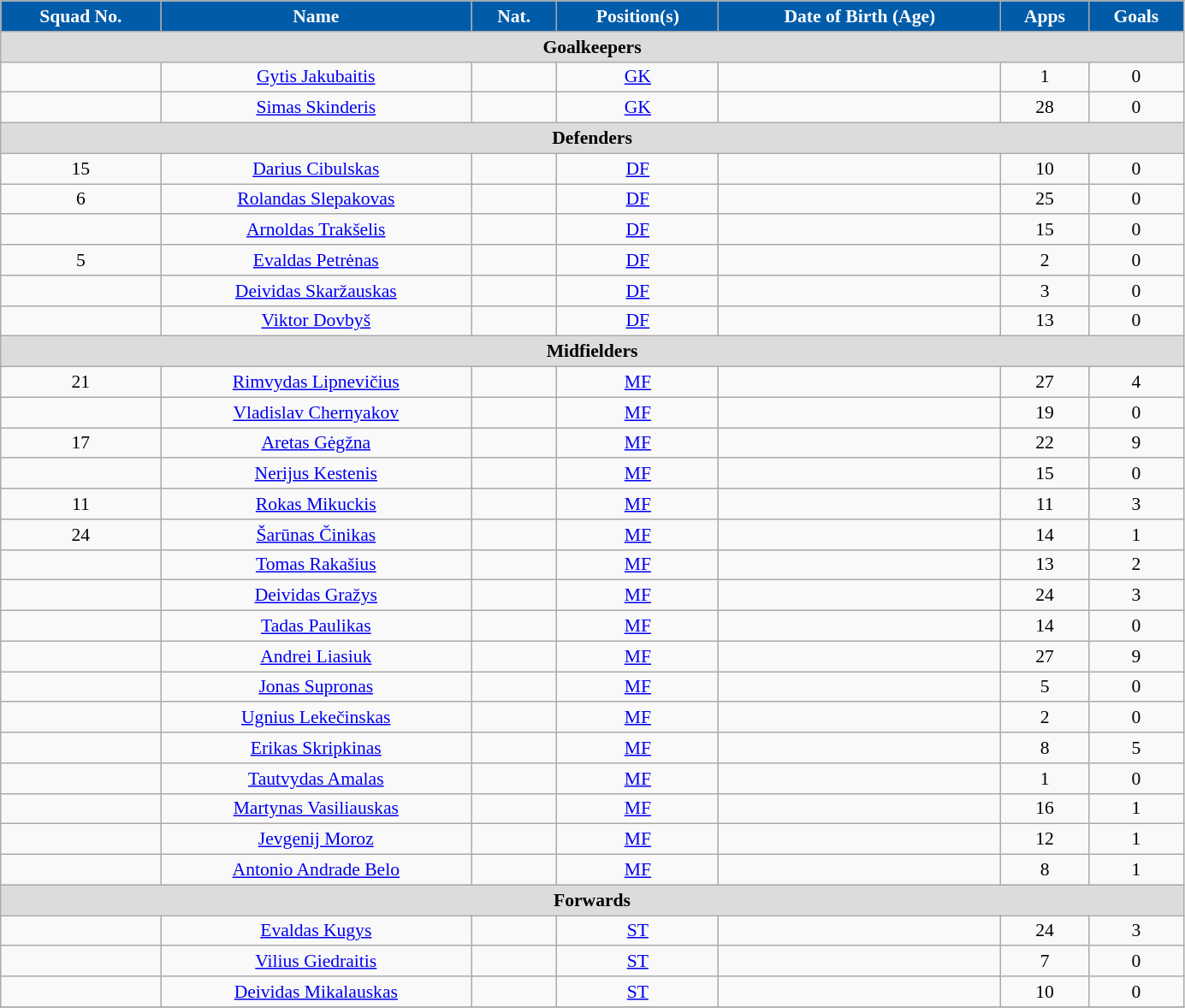<table class="wikitable" style="text-align:center; font-size:90%; width:73%;">
<tr>
<th style="background:#005ca9; color:#FFFFFF; text-align:center;">Squad No.</th>
<th style="background:#005ca9; color:#FFFFFF; text-align:center;">Name</th>
<th style="background:#005ca9; color:#FFFFFF; width:60px; text-align:center;">Nat.</th>
<th style="background:#005ca9; color:#FFFFFF; text-align:center;">Position(s)</th>
<th style="background:#005ca9; color:#FFFFFF; text-align:center;">Date of Birth (Age)</th>
<th style="background:#005ca9; color:#FFFFFF; text-align:center;">Apps</th>
<th style="background:#005ca9; color:#FFFFFF; text-align:center;">Goals</th>
</tr>
<tr>
<th colspan="7" style="background:#dcdcdc; text-align:center">Goalkeepers</th>
</tr>
<tr>
<td></td>
<td><a href='#'>Gytis Jakubaitis</a></td>
<td></td>
<td><a href='#'>GK</a></td>
<td></td>
<td>1</td>
<td>0</td>
</tr>
<tr>
<td></td>
<td><a href='#'>Simas Skinderis</a></td>
<td></td>
<td><a href='#'>GK</a></td>
<td></td>
<td>28</td>
<td>0</td>
</tr>
<tr>
<th colspan="7" style="background:#dcdcdc; text-align:center">Defenders</th>
</tr>
<tr>
<td>15</td>
<td><a href='#'>Darius Cibulskas</a></td>
<td></td>
<td><a href='#'>DF</a></td>
<td></td>
<td>10</td>
<td>0</td>
</tr>
<tr>
<td>6</td>
<td><a href='#'>Rolandas Slepakovas</a></td>
<td></td>
<td><a href='#'>DF</a></td>
<td></td>
<td>25</td>
<td>0</td>
</tr>
<tr>
<td></td>
<td><a href='#'>Arnoldas Trakšelis</a></td>
<td></td>
<td><a href='#'>DF</a></td>
<td></td>
<td>15</td>
<td>0</td>
</tr>
<tr>
<td>5</td>
<td><a href='#'>Evaldas Petrėnas</a></td>
<td></td>
<td><a href='#'>DF</a></td>
<td></td>
<td>2</td>
<td>0</td>
</tr>
<tr>
<td></td>
<td><a href='#'>Deividas Skaržauskas</a></td>
<td></td>
<td><a href='#'>DF</a></td>
<td></td>
<td>3</td>
<td>0</td>
</tr>
<tr>
<td></td>
<td><a href='#'>Viktor Dovbyš</a></td>
<td></td>
<td><a href='#'>DF</a></td>
<td></td>
<td>13</td>
<td>0</td>
</tr>
<tr>
<th colspan="7" style="background:#dcdcdc; text-align:center">Midfielders</th>
</tr>
<tr>
<td>21</td>
<td><a href='#'>Rimvydas Lipnevičius</a></td>
<td></td>
<td><a href='#'>MF</a></td>
<td></td>
<td>27</td>
<td>4</td>
</tr>
<tr>
<td></td>
<td><a href='#'>Vladislav Chernyakov</a></td>
<td></td>
<td><a href='#'>MF</a></td>
<td></td>
<td>19</td>
<td>0</td>
</tr>
<tr>
<td>17</td>
<td><a href='#'>Aretas Gėgžna</a></td>
<td></td>
<td><a href='#'>MF</a></td>
<td></td>
<td>22</td>
<td>9</td>
</tr>
<tr>
<td></td>
<td><a href='#'>Nerijus Kestenis</a></td>
<td></td>
<td><a href='#'>MF</a></td>
<td></td>
<td>15</td>
<td>0</td>
</tr>
<tr>
<td>11</td>
<td><a href='#'>Rokas Mikuckis</a></td>
<td></td>
<td><a href='#'>MF</a></td>
<td></td>
<td>11</td>
<td>3</td>
</tr>
<tr>
<td>24</td>
<td><a href='#'>Šarūnas Činikas</a></td>
<td></td>
<td><a href='#'>MF</a></td>
<td></td>
<td>14</td>
<td>1</td>
</tr>
<tr>
<td></td>
<td><a href='#'>Tomas Rakašius</a></td>
<td></td>
<td><a href='#'>MF</a></td>
<td></td>
<td>13</td>
<td>2</td>
</tr>
<tr>
<td></td>
<td><a href='#'>Deividas Gražys</a></td>
<td></td>
<td><a href='#'>MF</a></td>
<td></td>
<td>24</td>
<td>3</td>
</tr>
<tr>
<td></td>
<td><a href='#'>Tadas Paulikas</a></td>
<td></td>
<td><a href='#'>MF</a></td>
<td></td>
<td>14</td>
<td>0</td>
</tr>
<tr>
<td></td>
<td><a href='#'>Andrei Liasiuk</a></td>
<td></td>
<td><a href='#'>MF</a></td>
<td></td>
<td>27</td>
<td>9</td>
</tr>
<tr>
<td></td>
<td><a href='#'>Jonas Supronas</a></td>
<td></td>
<td><a href='#'>MF</a></td>
<td></td>
<td>5</td>
<td>0</td>
</tr>
<tr>
<td></td>
<td><a href='#'>Ugnius Lekečinskas</a></td>
<td></td>
<td><a href='#'>MF</a></td>
<td></td>
<td>2</td>
<td>0</td>
</tr>
<tr>
<td></td>
<td><a href='#'>Erikas Skripkinas</a></td>
<td></td>
<td><a href='#'>MF</a></td>
<td></td>
<td>8</td>
<td>5</td>
</tr>
<tr>
<td></td>
<td><a href='#'>Tautvydas Amalas</a></td>
<td></td>
<td><a href='#'>MF</a></td>
<td></td>
<td>1</td>
<td>0</td>
</tr>
<tr>
<td></td>
<td><a href='#'>Martynas Vasiliauskas</a></td>
<td></td>
<td><a href='#'>MF</a></td>
<td></td>
<td>16</td>
<td>1</td>
</tr>
<tr>
<td></td>
<td><a href='#'>Jevgenij Moroz</a></td>
<td></td>
<td><a href='#'>MF</a></td>
<td></td>
<td>12</td>
<td>1</td>
</tr>
<tr>
<td></td>
<td><a href='#'>Antonio Andrade Belo</a></td>
<td></td>
<td><a href='#'>MF</a></td>
<td></td>
<td>8</td>
<td>1</td>
</tr>
<tr>
<th colspan="7" style="background:#dcdcdc; text-align:center">Forwards</th>
</tr>
<tr>
<td></td>
<td><a href='#'>Evaldas Kugys</a></td>
<td></td>
<td><a href='#'>ST</a></td>
<td></td>
<td>24</td>
<td>3</td>
</tr>
<tr>
<td></td>
<td><a href='#'>Vilius Giedraitis</a></td>
<td></td>
<td><a href='#'>ST</a></td>
<td></td>
<td>7</td>
<td>0</td>
</tr>
<tr>
<td></td>
<td><a href='#'>Deividas Mikalauskas</a></td>
<td></td>
<td><a href='#'>ST</a></td>
<td></td>
<td>10</td>
<td>0</td>
</tr>
<tr>
</tr>
</table>
